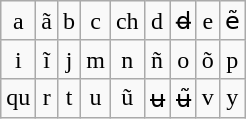<table class="wikitable" style="text-align: center">
<tr>
<td>a</td>
<td>ã</td>
<td>b</td>
<td>c</td>
<td>ch</td>
<td>d</td>
<td>d̶</td>
<td>e</td>
<td>ẽ</td>
</tr>
<tr>
<td>i</td>
<td>ĩ</td>
<td>j</td>
<td>m</td>
<td>n</td>
<td>ñ</td>
<td>o</td>
<td>õ</td>
<td>p</td>
</tr>
<tr>
<td>qu</td>
<td>r</td>
<td>t</td>
<td>u</td>
<td>ũ</td>
<td>ʉ</td>
<td>ʉ̃</td>
<td>v</td>
<td>y</td>
</tr>
</table>
